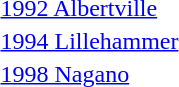<table>
<tr>
<td><a href='#'>1992 Albertville</a><br></td>
<td></td>
<td></td>
<td></td>
</tr>
<tr>
<td><a href='#'>1994 Lillehammer</a><br></td>
<td></td>
<td></td>
<td></td>
</tr>
<tr>
<td><a href='#'>1998 Nagano</a><br></td>
<td></td>
<td></td>
<td></td>
</tr>
</table>
